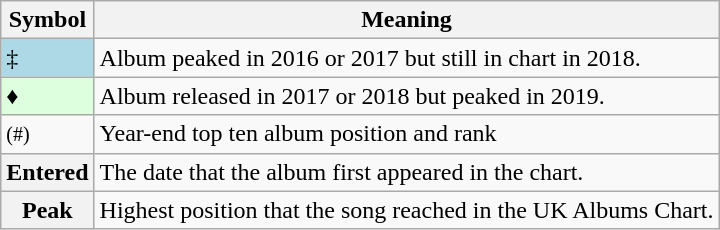<table Class="wikitable">
<tr>
<th>Symbol</th>
<th>Meaning</th>
</tr>
<tr>
<td bgcolor=lightblue>‡</td>
<td>Album peaked in 2016 or 2017 but still in chart in 2018.</td>
</tr>
<tr>
<td bgcolor=#DDFFDD>♦</td>
<td>Album released in 2017 or 2018 but peaked in 2019.</td>
</tr>
<tr>
<td><small>(#)</small></td>
<td>Year-end top ten album position and rank</td>
</tr>
<tr>
<th>Entered</th>
<td>The date that the album first appeared in the chart.</td>
</tr>
<tr>
<th>Peak</th>
<td>Highest position that the song reached in the UK Albums Chart.</td>
</tr>
</table>
